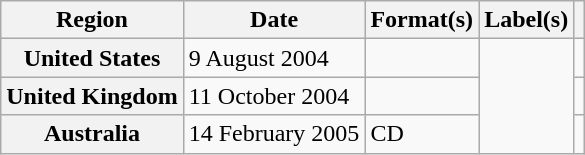<table class="wikitable plainrowheaders">
<tr>
<th scope="col">Region</th>
<th scope="col">Date</th>
<th scope="col">Format(s)</th>
<th scope="col">Label(s)</th>
<th scope="col"></th>
</tr>
<tr>
<th scope="row">United States</th>
<td>9 August 2004</td>
<td></td>
<td rowspan="3"></td>
<td></td>
</tr>
<tr>
<th scope="row">United Kingdom</th>
<td>11 October 2004</td>
<td></td>
<td></td>
</tr>
<tr>
<th scope="row">Australia</th>
<td>14 February 2005</td>
<td>CD</td>
<td></td>
</tr>
</table>
